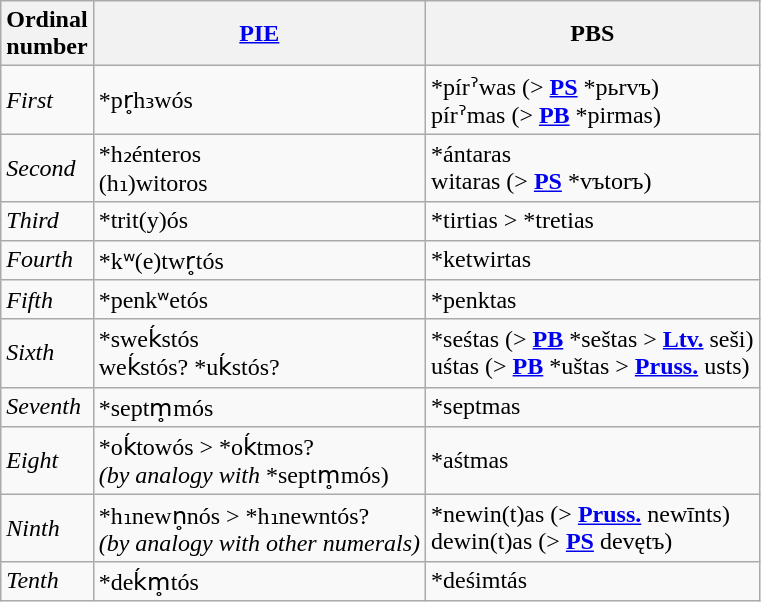<table class="wikitable">
<tr>
<th>Ordinal<br>number</th>
<th><a href='#'>PIE</a></th>
<th>PBS</th>
</tr>
<tr>
<td><em>First</em></td>
<td>*pr̥h₃wós</td>
<td>*pírˀwas (> <a href='#'><strong>PS</strong></a> *pьrvъ)<br>pírˀmas (> <a href='#'><strong>PB</strong></a> *pirmas)</td>
</tr>
<tr>
<td><em>Second</em></td>
<td>*h₂énteros<br>(h₁)witoros</td>
<td>*ántaras<br>witaras (> <a href='#'><strong>PS</strong></a> *vъtorъ)</td>
</tr>
<tr>
<td><em>Third</em></td>
<td>*trit(y)ós</td>
<td>*tirtias > *tretias</td>
</tr>
<tr>
<td><em>Fourth</em></td>
<td>*kʷ(e)twr̥tós</td>
<td>*ketwirtas</td>
</tr>
<tr>
<td><em>Fifth</em></td>
<td>*penkʷetós</td>
<td>*penktas</td>
</tr>
<tr>
<td><em>Sixth</em></td>
<td>*sweḱstós<br>weḱstós? *uḱstós?</td>
<td>*seśtas (> <a href='#'><strong>PB</strong></a> *seštas > <strong><a href='#'>Ltv.</a></strong> seši)<br>uśtas (> <a href='#'><strong>PB</strong></a> *uštas > <strong><a href='#'>Pruss.</a></strong> usts)</td>
</tr>
<tr>
<td><em>Seventh</em></td>
<td>*septm̥mós</td>
<td>*septmas</td>
</tr>
<tr>
<td><em>Eight</em></td>
<td>*oḱtowós > *oḱtmos?<br><em>(by analogy with</em> *septm̥mós)</td>
<td>*aśtmas</td>
</tr>
<tr>
<td><em>Ninth</em></td>
<td>*h₁newn̥nós > *h₁newntós?<br><em>(by analogy with other numerals)</em></td>
<td>*newin(t)as (> <a href='#'><strong>Pruss.</strong></a> newīnts)<br>dewin(t)as (> <strong><a href='#'>PS</a></strong> devętъ)</td>
</tr>
<tr>
<td><em>Tenth</em></td>
<td>*deḱm̥tós</td>
<td>*deśimtás</td>
</tr>
</table>
